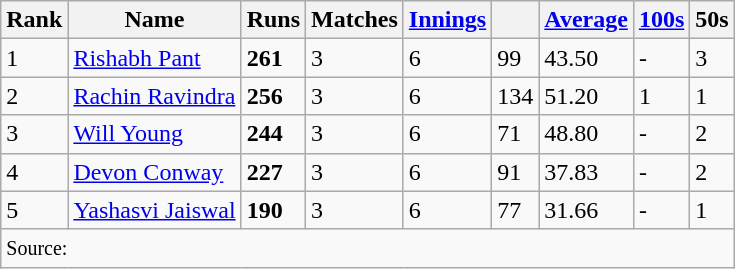<table class="wikitable defaultcenter col2left">
<tr>
<th>Rank</th>
<th>Name</th>
<th>Runs</th>
<th>Matches</th>
<th><a href='#'>Innings</a></th>
<th></th>
<th><a href='#'>Average</a></th>
<th><a href='#'>100s</a></th>
<th>50s</th>
</tr>
<tr>
<td>1</td>
<td> <a href='#'>Rishabh Pant</a></td>
<td><strong>261</strong></td>
<td>3</td>
<td>6</td>
<td>99</td>
<td>43.50</td>
<td>-</td>
<td>3</td>
</tr>
<tr>
<td>2</td>
<td> <a href='#'>Rachin Ravindra</a></td>
<td><strong>256</strong></td>
<td>3</td>
<td>6</td>
<td>134</td>
<td>51.20</td>
<td>1</td>
<td>1</td>
</tr>
<tr>
<td>3</td>
<td> <a href='#'>Will Young</a></td>
<td><strong>244</strong></td>
<td>3</td>
<td>6</td>
<td>71</td>
<td>48.80</td>
<td>-</td>
<td>2</td>
</tr>
<tr>
<td>4</td>
<td> <a href='#'>Devon Conway</a></td>
<td><strong>227</strong></td>
<td>3</td>
<td>6</td>
<td>91</td>
<td>37.83</td>
<td>-</td>
<td>2</td>
</tr>
<tr>
<td>5</td>
<td> <a href='#'>Yashasvi Jaiswal</a></td>
<td><strong>190</strong></td>
<td>3</td>
<td>6</td>
<td>77</td>
<td>31.66</td>
<td>-</td>
<td>1</td>
</tr>
<tr>
<td colspan="9" style="text-align:left"><small>Source: </small></td>
</tr>
</table>
